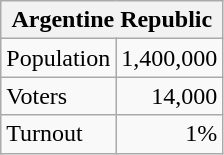<table class="wikitable" style="text-align:right">
<tr>
<th colspan=2>Argentine Republic</th>
</tr>
<tr>
<td align=left>Population</td>
<td>1,400,000</td>
</tr>
<tr>
<td align=left>Voters</td>
<td>14,000</td>
</tr>
<tr>
<td align=left>Turnout</td>
<td>1%</td>
</tr>
</table>
